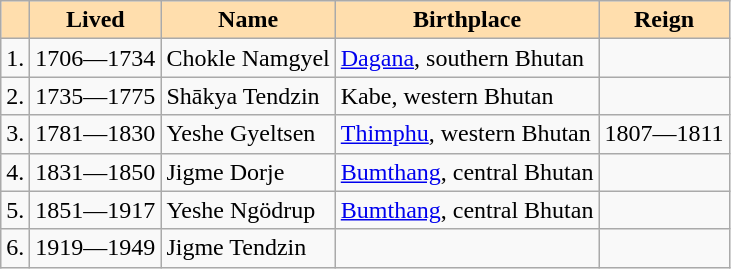<table class="wikitable">
<tr>
<th style="background:#ffdead;" align=center></th>
<th style="background:#ffdead;" align=center>Lived</th>
<th style="background:#ffdead;" align=center>Name</th>
<th style="background:#ffdead;" align=center>Birthplace</th>
<th style="background:#ffdead;" align=center>Reign</th>
</tr>
<tr>
<td>1.</td>
<td>1706—1734</td>
<td>Chokle Namgyel </td>
<td><a href='#'>Dagana</a>, southern Bhutan</td>
<td></td>
</tr>
<tr>
<td>2.</td>
<td>1735—1775</td>
<td>Shākya Tendzin</td>
<td>Kabe, western Bhutan</td>
<td></td>
</tr>
<tr>
<td>3.</td>
<td>1781—1830</td>
<td>Yeshe Gyeltsen</td>
<td><a href='#'>Thimphu</a>, western Bhutan</td>
<td>1807—1811</td>
</tr>
<tr>
<td>4.</td>
<td>1831—1850</td>
<td>Jigme Dorje</td>
<td><a href='#'>Bumthang</a>, central Bhutan</td>
<td></td>
</tr>
<tr>
<td>5.</td>
<td>1851—1917</td>
<td>Yeshe Ngödrup </td>
<td><a href='#'>Bumthang</a>, central Bhutan</td>
<td></td>
</tr>
<tr>
<td>6.</td>
<td>1919—1949</td>
<td>Jigme Tendzin</td>
<td></td>
</tr>
</table>
